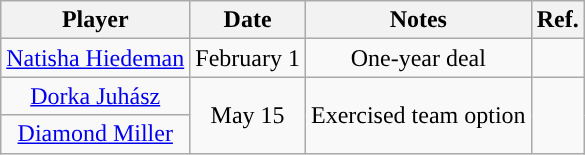<table class="wikitable sortable sortable" style="text-align: center">
<tr>
<th>Player</th>
<th>Date</th>
<th>Notes</th>
<th>Ref.</th>
</tr>
<tr>
<td><a href='#'>Natisha Hiedeman</a></td>
<td>February 1</td>
<td>One-year deal</td>
<td></td>
</tr>
<tr>
<td><a href='#'>Dorka Juhász</a></td>
<td rowspan=2>May 15</td>
<td rowspan=2>Exercised team option<br></td>
<td rowspan=2></td>
</tr>
<tr>
<td><a href='#'>Diamond Miller</a></td>
</tr>
</table>
